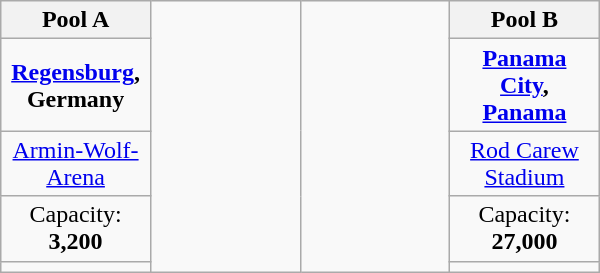<table class="wikitable" width="400" style="text-align:center">
<tr>
<th width="25%">Pool A</th>
<td rowspan=5></td>
<td rowspan=5></td>
<th width="25%">Pool B</th>
</tr>
<tr>
<td> <strong><a href='#'>Regensburg</a>, Germany</strong></td>
<td> <strong><a href='#'>Panama City</a>, <a href='#'>Panama</a></strong></td>
</tr>
<tr>
<td><a href='#'>Armin-Wolf-Arena</a></td>
<td><a href='#'>Rod Carew Stadium</a></td>
</tr>
<tr>
<td>Capacity: <strong>3,200</strong></td>
<td>Capacity: <strong>27,000</strong></td>
</tr>
<tr>
<td></td>
<td></td>
</tr>
</table>
